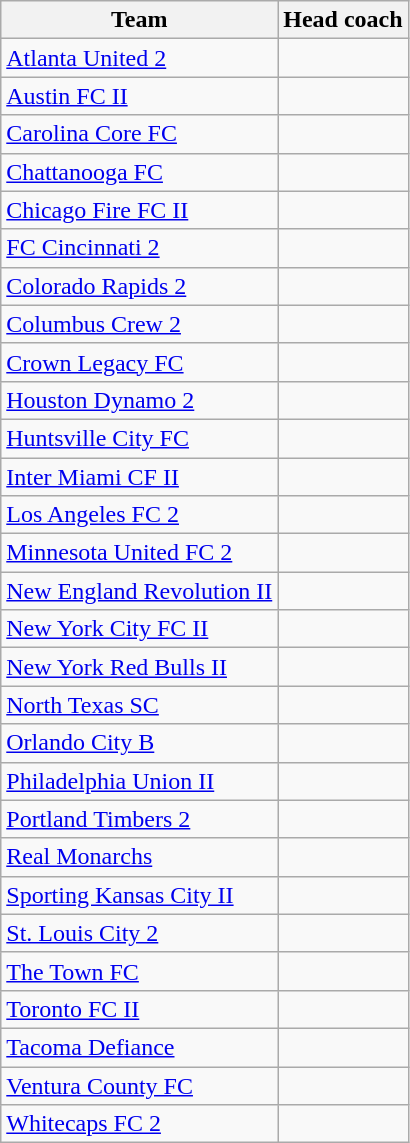<table class="wikitable sortable" style="text-align: left;">
<tr>
<th>Team</th>
<th>Head coach</th>
</tr>
<tr>
<td><a href='#'>Atlanta United 2</a></td>
<td> </td>
</tr>
<tr>
<td><a href='#'>Austin FC II</a></td>
<td> </td>
</tr>
<tr>
<td><a href='#'>Carolina Core FC</a></td>
<td> </td>
</tr>
<tr>
<td><a href='#'>Chattanooga FC</a></td>
<td> </td>
</tr>
<tr>
<td><a href='#'>Chicago Fire FC II</a></td>
<td> </td>
</tr>
<tr>
<td><a href='#'>FC Cincinnati 2</a></td>
<td> </td>
</tr>
<tr>
<td><a href='#'>Colorado Rapids 2</a></td>
<td> </td>
</tr>
<tr>
<td><a href='#'>Columbus Crew 2</a></td>
<td> </td>
</tr>
<tr>
<td><a href='#'>Crown Legacy FC</a></td>
<td> </td>
</tr>
<tr>
<td><a href='#'>Houston Dynamo 2</a></td>
<td> </td>
</tr>
<tr>
<td><a href='#'>Huntsville City FC</a></td>
<td> </td>
</tr>
<tr>
<td><a href='#'>Inter Miami CF II</a></td>
<td> </td>
</tr>
<tr>
<td><a href='#'>Los Angeles FC 2</a></td>
<td> </td>
</tr>
<tr>
<td><a href='#'>Minnesota United FC 2</a></td>
<td> </td>
</tr>
<tr>
<td><a href='#'>New England Revolution II</a></td>
<td> </td>
</tr>
<tr>
<td><a href='#'>New York City FC II</a></td>
<td> </td>
</tr>
<tr>
<td><a href='#'>New York Red Bulls II</a></td>
<td> </td>
</tr>
<tr>
<td><a href='#'>North Texas SC</a></td>
<td> </td>
</tr>
<tr>
<td><a href='#'>Orlando City B</a></td>
<td> </td>
</tr>
<tr>
<td><a href='#'>Philadelphia Union II</a></td>
<td> </td>
</tr>
<tr>
<td><a href='#'>Portland Timbers 2</a></td>
<td> </td>
</tr>
<tr>
<td><a href='#'>Real Monarchs</a></td>
<td> </td>
</tr>
<tr>
<td><a href='#'>Sporting Kansas City II</a></td>
<td> </td>
</tr>
<tr>
<td><a href='#'>St. Louis City 2</a></td>
<td> </td>
</tr>
<tr>
<td><a href='#'>The Town FC</a></td>
<td> </td>
</tr>
<tr>
<td><a href='#'>Toronto FC II</a></td>
<td> </td>
</tr>
<tr>
<td><a href='#'>Tacoma Defiance</a></td>
<td> </td>
</tr>
<tr>
<td><a href='#'>Ventura County FC</a></td>
<td> </td>
</tr>
<tr>
<td><a href='#'>Whitecaps FC 2</a></td>
<td> </td>
</tr>
</table>
